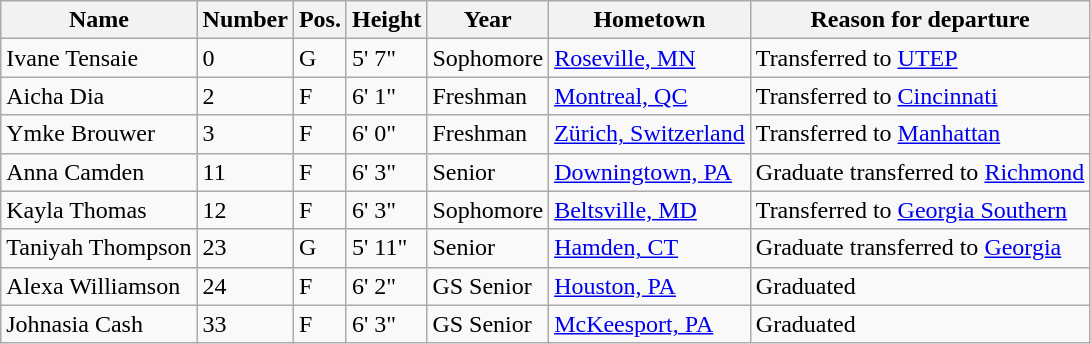<table class="wikitable sortable" border="1">
<tr>
<th>Name</th>
<th>Number</th>
<th>Pos.</th>
<th>Height</th>
<th>Year</th>
<th>Hometown</th>
<th class="unsortable">Reason for departure</th>
</tr>
<tr>
<td>Ivane Tensaie</td>
<td>0</td>
<td>G</td>
<td>5' 7"</td>
<td>Sophomore</td>
<td><a href='#'>Roseville, MN</a></td>
<td>Transferred to <a href='#'>UTEP</a></td>
</tr>
<tr>
<td>Aicha Dia</td>
<td>2</td>
<td>F</td>
<td>6' 1"</td>
<td>Freshman</td>
<td><a href='#'>Montreal, QC</a></td>
<td>Transferred to <a href='#'>Cincinnati</a></td>
</tr>
<tr>
<td>Ymke Brouwer</td>
<td>3</td>
<td>F</td>
<td>6' 0"</td>
<td> Freshman</td>
<td><a href='#'>Zürich, Switzerland</a></td>
<td>Transferred to <a href='#'>Manhattan</a></td>
</tr>
<tr>
<td>Anna Camden</td>
<td>11</td>
<td>F</td>
<td>6' 3"</td>
<td>Senior</td>
<td><a href='#'>Downingtown, PA</a></td>
<td>Graduate transferred to <a href='#'>Richmond</a></td>
</tr>
<tr>
<td>Kayla Thomas</td>
<td>12</td>
<td>F</td>
<td>6' 3"</td>
<td>Sophomore</td>
<td><a href='#'>Beltsville, MD</a></td>
<td>Transferred to <a href='#'>Georgia Southern</a></td>
</tr>
<tr>
<td>Taniyah Thompson</td>
<td>23</td>
<td>G</td>
<td>5' 11"</td>
<td>Senior</td>
<td><a href='#'>Hamden, CT</a></td>
<td>Graduate transferred to <a href='#'>Georgia</a></td>
</tr>
<tr>
<td>Alexa Williamson</td>
<td>24</td>
<td>F</td>
<td>6' 2"</td>
<td>GS Senior</td>
<td><a href='#'>Houston, PA</a></td>
<td>Graduated</td>
</tr>
<tr>
<td>Johnasia Cash</td>
<td>33</td>
<td>F</td>
<td>6' 3"</td>
<td>GS Senior</td>
<td><a href='#'>McKeesport, PA</a></td>
<td>Graduated</td>
</tr>
</table>
